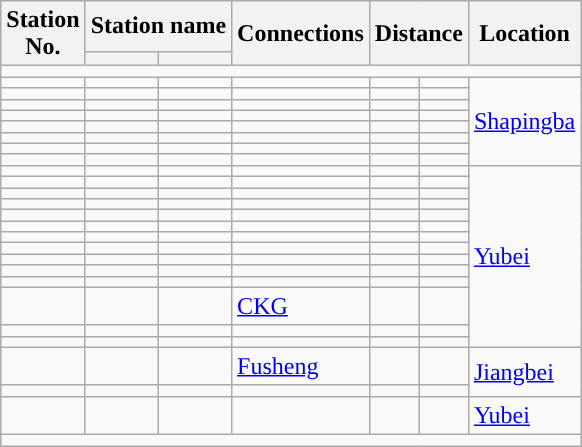<table class="wikitable">
<tr>
<th rowspan="2">Station<br>No.</th>
<th colspan="2">Station name</th>
<th rowspan="2">Connections</th>
<th colspan="2" rowspan="2">Distance<br></th>
<th rowspan="2">Location</th>
</tr>
<tr>
<th></th>
<th></th>
</tr>
<tr style="background:#">
<td colspan = "10"></td>
</tr>
<tr>
<td></td>
<td><em></em></td>
<td></td>
<td></td>
<td></td>
<td></td>
<td rowspan="8"><a href='#'>Shapingba</a></td>
</tr>
<tr>
<td></td>
<td><em></em></td>
<td></td>
<td> </td>
<td></td>
<td></td>
</tr>
<tr>
<td></td>
<td><em></em></td>
<td></td>
<td> </td>
<td></td>
<td></td>
</tr>
<tr>
<td></td>
<td><em></em></td>
<td></td>
<td></td>
<td></td>
<td></td>
</tr>
<tr>
<td></td>
<td><em></em></td>
<td></td>
<td></td>
<td></td>
<td></td>
</tr>
<tr>
<td></td>
<td><em></em></td>
<td></td>
<td></td>
<td></td>
<td></td>
</tr>
<tr>
<td></td>
<td><em></em></td>
<td></td>
<td> </td>
<td></td>
<td></td>
</tr>
<tr>
<td></td>
<td><em></em></td>
<td></td>
<td></td>
<td></td>
<td></td>
</tr>
<tr>
<td></td>
<td><em></em></td>
<td></td>
<td></td>
<td></td>
<td></td>
<td rowspan="14"><a href='#'>Yubei</a></td>
</tr>
<tr>
<td></td>
<td><em></em></td>
<td></td>
<td></td>
<td></td>
<td></td>
</tr>
<tr>
<td></td>
<td><em></em></td>
<td></td>
<td></td>
<td></td>
<td></td>
</tr>
<tr>
<td></td>
<td><em></em></td>
<td></td>
<td></td>
<td></td>
<td></td>
</tr>
<tr>
<td></td>
<td><em></em></td>
<td></td>
<td></td>
<td></td>
<td></td>
</tr>
<tr>
<td></td>
<td><em></em></td>
<td></td>
<td></td>
<td></td>
<td></td>
</tr>
<tr>
<td></td>
<td><em></em></td>
<td></td>
<td></td>
<td></td>
<td></td>
</tr>
<tr>
<td></td>
<td><em></em></td>
<td></td>
<td></td>
<td></td>
<td></td>
</tr>
<tr>
<td></td>
<td><em></em></td>
<td></td>
<td></td>
<td></td>
<td></td>
</tr>
<tr>
<td></td>
<td><em></em></td>
<td></td>
<td></td>
<td></td>
<td></td>
</tr>
<tr>
<td></td>
<td><em></em></td>
<td></td>
<td></td>
<td></td>
<td></td>
</tr>
<tr>
<td></td>
<td><em></em></td>
<td></td>
<td>  <a href='#'>CKG</a></td>
<td></td>
<td></td>
</tr>
<tr>
<td></td>
<td><em></em></td>
<td></td>
<td></td>
<td></td>
<td></td>
</tr>
<tr>
<td></td>
<td><em></em></td>
<td></td>
<td></td>
<td></td>
<td></td>
</tr>
<tr>
<td></td>
<td><em></em></td>
<td></td>
<td>  <a href='#'>Fusheng</a></td>
<td></td>
<td></td>
<td rowspan="2"><a href='#'>Jiangbei</a></td>
</tr>
<tr>
<td></td>
<td><em></em></td>
<td></td>
<td></td>
<td></td>
<td></td>
</tr>
<tr>
<td></td>
<td><em></em></td>
<td></td>
<td></td>
<td></td>
<td></td>
<td><a href='#'>Yubei</a></td>
</tr>
<tr style="background:#">
<td colspan = "10"></td>
</tr>
</table>
